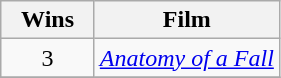<table class="wikitable plainrowheaders" style="text-align: center;">
<tr>
<th scope="col" style="width:55px;">Wins</th>
<th scope="col">Film</th>
</tr>
<tr>
<td>3</td>
<td><em><a href='#'>Anatomy of a Fall</a></em></td>
</tr>
<tr>
</tr>
</table>
